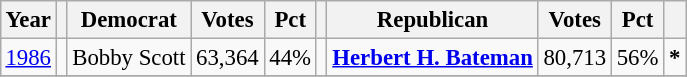<table class="wikitable" style="margin:0.5em ; font-size:95%">
<tr>
<th>Year</th>
<th></th>
<th>Democrat</th>
<th>Votes</th>
<th>Pct</th>
<th></th>
<th>Republican</th>
<th>Votes</th>
<th>Pct</th>
<th></th>
</tr>
<tr>
<td><a href='#'>1986</a></td>
<td></td>
<td>Bobby Scott</td>
<td>63,364</td>
<td>44%</td>
<td></td>
<td><strong><a href='#'>Herbert H. Bateman</a></strong></td>
<td>80,713</td>
<td>56%</td>
<td><strong>*</strong></td>
</tr>
<tr>
</tr>
</table>
